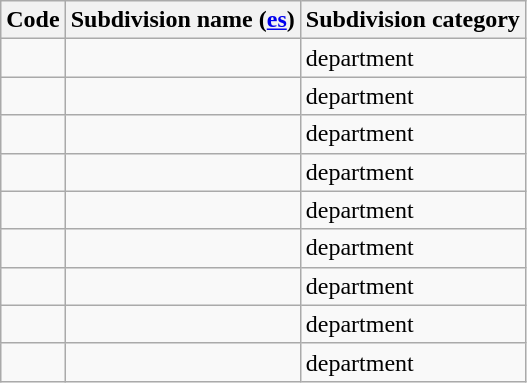<table class="wikitable sortable">
<tr>
<th>Code</th>
<th>Subdivision name (<a href='#'>es</a>)</th>
<th>Subdivision category</th>
</tr>
<tr>
<td></td>
<td></td>
<td>department</td>
</tr>
<tr>
<td></td>
<td></td>
<td>department</td>
</tr>
<tr>
<td></td>
<td></td>
<td>department</td>
</tr>
<tr>
<td></td>
<td></td>
<td>department</td>
</tr>
<tr>
<td></td>
<td></td>
<td>department</td>
</tr>
<tr>
<td></td>
<td></td>
<td>department</td>
</tr>
<tr>
<td></td>
<td></td>
<td>department</td>
</tr>
<tr>
<td></td>
<td></td>
<td>department</td>
</tr>
<tr>
<td></td>
<td></td>
<td>department</td>
</tr>
</table>
